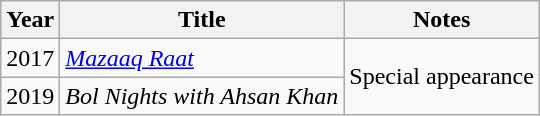<table class= "wikitable">
<tr>
<th>Year</th>
<th>Title</th>
<th>Notes</th>
</tr>
<tr>
<td>2017</td>
<td><em><a href='#'>Mazaaq Raat</a></em></td>
<td rowspan="2">Special appearance</td>
</tr>
<tr>
<td>2019</td>
<td><em>Bol Nights with Ahsan Khan</em></td>
</tr>
</table>
